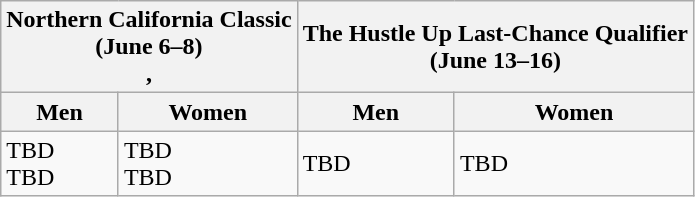<table class="wikitable">
<tr>
<th colspan="2">Northern California Classic<br>(June 6–8)<br> , </th>
<th colspan="2">The Hustle Up Last-Chance Qualifier<br> (June 13–16)</th>
</tr>
<tr>
<th>Men</th>
<th>Women</th>
<th>Men</th>
<th>Women</th>
</tr>
<tr>
<td>TBD<br>TBD</td>
<td>TBD<br>TBD</td>
<td>TBD</td>
<td>TBD</td>
</tr>
</table>
